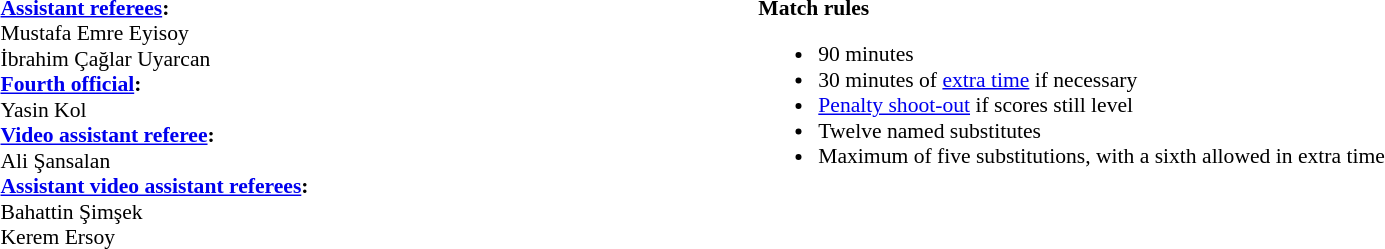<table width=100% style="font-size:90%">
<tr>
<td><br><strong><a href='#'>Assistant referees</a>:</strong>
<br>Mustafa Emre Eyisoy
<br>İbrahim Çağlar Uyarcan
<br><strong><a href='#'>Fourth official</a>:</strong>
<br>Yasin Kol
<br><strong><a href='#'>Video assistant referee</a>:</strong>
<br>Ali Şansalan
<br><strong><a href='#'>Assistant video assistant referees</a>:</strong>
<br>Bahattin Şimşek
<br>Kerem Ersoy</td>
<td style="width:60%; vertical-align:top;"><br><strong>Match rules</strong><ul><li>90 minutes</li><li>30 minutes of <a href='#'>extra time</a> if necessary</li><li><a href='#'>Penalty shoot-out</a> if scores still level</li><li>Twelve named substitutes</li><li>Maximum of five substitutions, with a sixth allowed in extra time</li></ul></td>
</tr>
</table>
